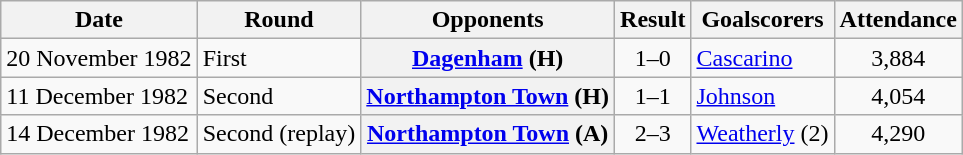<table class="wikitable plainrowheaders sortable">
<tr>
<th scope=col>Date</th>
<th scope=col>Round</th>
<th scope=col>Opponents</th>
<th scope=col>Result</th>
<th scope=col class=unsortable>Goalscorers</th>
<th scope=col>Attendance</th>
</tr>
<tr>
<td>20 November 1982</td>
<td>First</td>
<th scope=row><a href='#'>Dagenham</a> (H)</th>
<td align=center>1–0</td>
<td><a href='#'>Cascarino</a></td>
<td align=center>3,884</td>
</tr>
<tr>
<td>11 December 1982</td>
<td>Second</td>
<th scope=row><a href='#'>Northampton Town</a> (H)</th>
<td align=center>1–1</td>
<td><a href='#'>Johnson</a></td>
<td align=center>4,054</td>
</tr>
<tr>
<td>14 December 1982</td>
<td>Second (replay)</td>
<th scope=row><a href='#'>Northampton Town</a> (A)</th>
<td align=center>2–3</td>
<td><a href='#'>Weatherly</a> (2)</td>
<td align=center>4,290</td>
</tr>
</table>
